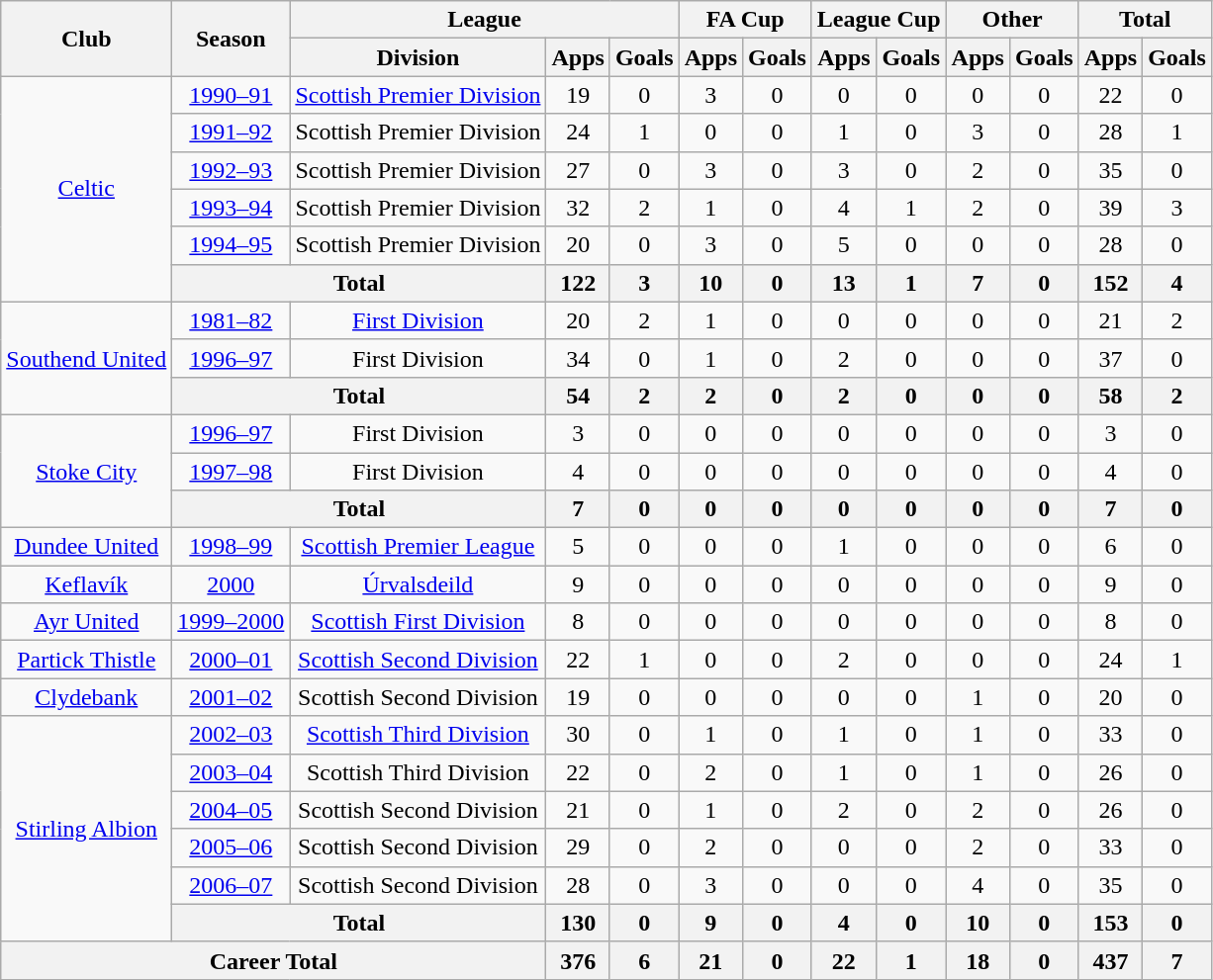<table class="wikitable" style="text-align: center;">
<tr>
<th rowspan="2">Club</th>
<th rowspan="2">Season</th>
<th colspan="3">League</th>
<th colspan="2">FA Cup</th>
<th colspan="2">League Cup</th>
<th colspan="2">Other</th>
<th colspan="2">Total</th>
</tr>
<tr>
<th>Division</th>
<th>Apps</th>
<th>Goals</th>
<th>Apps</th>
<th>Goals</th>
<th>Apps</th>
<th>Goals</th>
<th>Apps</th>
<th>Goals</th>
<th>Apps</th>
<th>Goals</th>
</tr>
<tr>
<td rowspan=6><a href='#'>Celtic</a></td>
<td><a href='#'>1990–91</a></td>
<td><a href='#'>Scottish Premier Division</a></td>
<td>19</td>
<td>0</td>
<td>3</td>
<td>0</td>
<td>0</td>
<td>0</td>
<td>0</td>
<td>0</td>
<td>22</td>
<td>0</td>
</tr>
<tr>
<td><a href='#'>1991–92</a></td>
<td>Scottish Premier Division</td>
<td>24</td>
<td>1</td>
<td>0</td>
<td>0</td>
<td>1</td>
<td>0</td>
<td>3</td>
<td>0</td>
<td>28</td>
<td>1</td>
</tr>
<tr>
<td><a href='#'>1992–93</a></td>
<td>Scottish Premier Division</td>
<td>27</td>
<td>0</td>
<td>3</td>
<td>0</td>
<td>3</td>
<td>0</td>
<td>2</td>
<td>0</td>
<td>35</td>
<td>0</td>
</tr>
<tr>
<td><a href='#'>1993–94</a></td>
<td>Scottish Premier Division</td>
<td>32</td>
<td>2</td>
<td>1</td>
<td>0</td>
<td>4</td>
<td>1</td>
<td>2</td>
<td>0</td>
<td>39</td>
<td>3</td>
</tr>
<tr>
<td><a href='#'>1994–95</a></td>
<td>Scottish Premier Division</td>
<td>20</td>
<td>0</td>
<td>3</td>
<td>0</td>
<td>5</td>
<td>0</td>
<td>0</td>
<td>0</td>
<td>28</td>
<td>0</td>
</tr>
<tr>
<th colspan=2>Total</th>
<th>122</th>
<th>3</th>
<th>10</th>
<th>0</th>
<th>13</th>
<th>1</th>
<th>7</th>
<th>0</th>
<th>152</th>
<th>4</th>
</tr>
<tr>
<td rowspan=3><a href='#'>Southend United</a></td>
<td><a href='#'>1981–82</a></td>
<td><a href='#'>First Division</a></td>
<td>20</td>
<td>2</td>
<td>1</td>
<td>0</td>
<td>0</td>
<td>0</td>
<td>0</td>
<td>0</td>
<td>21</td>
<td>2</td>
</tr>
<tr>
<td><a href='#'>1996–97</a></td>
<td>First Division</td>
<td>34</td>
<td>0</td>
<td>1</td>
<td>0</td>
<td>2</td>
<td>0</td>
<td>0</td>
<td>0</td>
<td>37</td>
<td>0</td>
</tr>
<tr>
<th colspan=2>Total</th>
<th>54</th>
<th>2</th>
<th>2</th>
<th>0</th>
<th>2</th>
<th>0</th>
<th>0</th>
<th>0</th>
<th>58</th>
<th>2</th>
</tr>
<tr>
<td rowspan=3><a href='#'>Stoke City</a></td>
<td><a href='#'>1996–97</a></td>
<td>First Division</td>
<td>3</td>
<td>0</td>
<td>0</td>
<td>0</td>
<td>0</td>
<td>0</td>
<td>0</td>
<td>0</td>
<td>3</td>
<td>0</td>
</tr>
<tr>
<td><a href='#'>1997–98</a></td>
<td>First Division</td>
<td>4</td>
<td>0</td>
<td>0</td>
<td>0</td>
<td>0</td>
<td>0</td>
<td>0</td>
<td>0</td>
<td>4</td>
<td>0</td>
</tr>
<tr>
<th colspan=2>Total</th>
<th>7</th>
<th>0</th>
<th>0</th>
<th>0</th>
<th>0</th>
<th>0</th>
<th>0</th>
<th>0</th>
<th>7</th>
<th>0</th>
</tr>
<tr>
<td><a href='#'>Dundee United</a></td>
<td><a href='#'>1998–99</a></td>
<td><a href='#'>Scottish Premier League</a></td>
<td>5</td>
<td>0</td>
<td>0</td>
<td>0</td>
<td>1</td>
<td>0</td>
<td>0</td>
<td>0</td>
<td>6</td>
<td>0</td>
</tr>
<tr>
<td><a href='#'>Keflavík</a></td>
<td><a href='#'>2000</a></td>
<td><a href='#'>Úrvalsdeild</a></td>
<td>9</td>
<td>0</td>
<td>0</td>
<td>0</td>
<td>0</td>
<td>0</td>
<td>0</td>
<td>0</td>
<td>9</td>
<td>0</td>
</tr>
<tr>
<td><a href='#'>Ayr United</a></td>
<td><a href='#'>1999–2000</a></td>
<td><a href='#'>Scottish First Division</a></td>
<td>8</td>
<td>0</td>
<td>0</td>
<td>0</td>
<td>0</td>
<td>0</td>
<td>0</td>
<td>0</td>
<td>8</td>
<td>0</td>
</tr>
<tr>
<td><a href='#'>Partick Thistle</a></td>
<td><a href='#'>2000–01</a></td>
<td><a href='#'>Scottish Second Division</a></td>
<td>22</td>
<td>1</td>
<td>0</td>
<td>0</td>
<td>2</td>
<td>0</td>
<td>0</td>
<td>0</td>
<td>24</td>
<td>1</td>
</tr>
<tr>
<td><a href='#'>Clydebank</a></td>
<td><a href='#'>2001–02</a></td>
<td>Scottish Second Division</td>
<td>19</td>
<td>0</td>
<td>0</td>
<td>0</td>
<td>0</td>
<td>0</td>
<td>1</td>
<td>0</td>
<td>20</td>
<td>0</td>
</tr>
<tr>
<td rowspan=6><a href='#'>Stirling Albion</a></td>
<td><a href='#'>2002–03</a></td>
<td><a href='#'>Scottish Third Division</a></td>
<td>30</td>
<td>0</td>
<td>1</td>
<td>0</td>
<td>1</td>
<td>0</td>
<td>1</td>
<td>0</td>
<td>33</td>
<td>0</td>
</tr>
<tr>
<td><a href='#'>2003–04</a></td>
<td>Scottish Third Division</td>
<td>22</td>
<td>0</td>
<td>2</td>
<td>0</td>
<td>1</td>
<td>0</td>
<td>1</td>
<td>0</td>
<td>26</td>
<td>0</td>
</tr>
<tr>
<td><a href='#'>2004–05</a></td>
<td>Scottish Second Division</td>
<td>21</td>
<td>0</td>
<td>1</td>
<td>0</td>
<td>2</td>
<td>0</td>
<td>2</td>
<td>0</td>
<td>26</td>
<td>0</td>
</tr>
<tr>
<td><a href='#'>2005–06</a></td>
<td>Scottish Second Division</td>
<td>29</td>
<td>0</td>
<td>2</td>
<td>0</td>
<td>0</td>
<td>0</td>
<td>2</td>
<td>0</td>
<td>33</td>
<td>0</td>
</tr>
<tr>
<td><a href='#'>2006–07</a></td>
<td>Scottish Second Division</td>
<td>28</td>
<td>0</td>
<td>3</td>
<td>0</td>
<td>0</td>
<td>0</td>
<td>4</td>
<td>0</td>
<td>35</td>
<td>0</td>
</tr>
<tr>
<th colspan=2>Total</th>
<th>130</th>
<th>0</th>
<th>9</th>
<th>0</th>
<th>4</th>
<th>0</th>
<th>10</th>
<th>0</th>
<th>153</th>
<th>0</th>
</tr>
<tr>
<th colspan="3">Career Total</th>
<th>376</th>
<th>6</th>
<th>21</th>
<th>0</th>
<th>22</th>
<th>1</th>
<th>18</th>
<th>0</th>
<th>437</th>
<th>7</th>
</tr>
</table>
